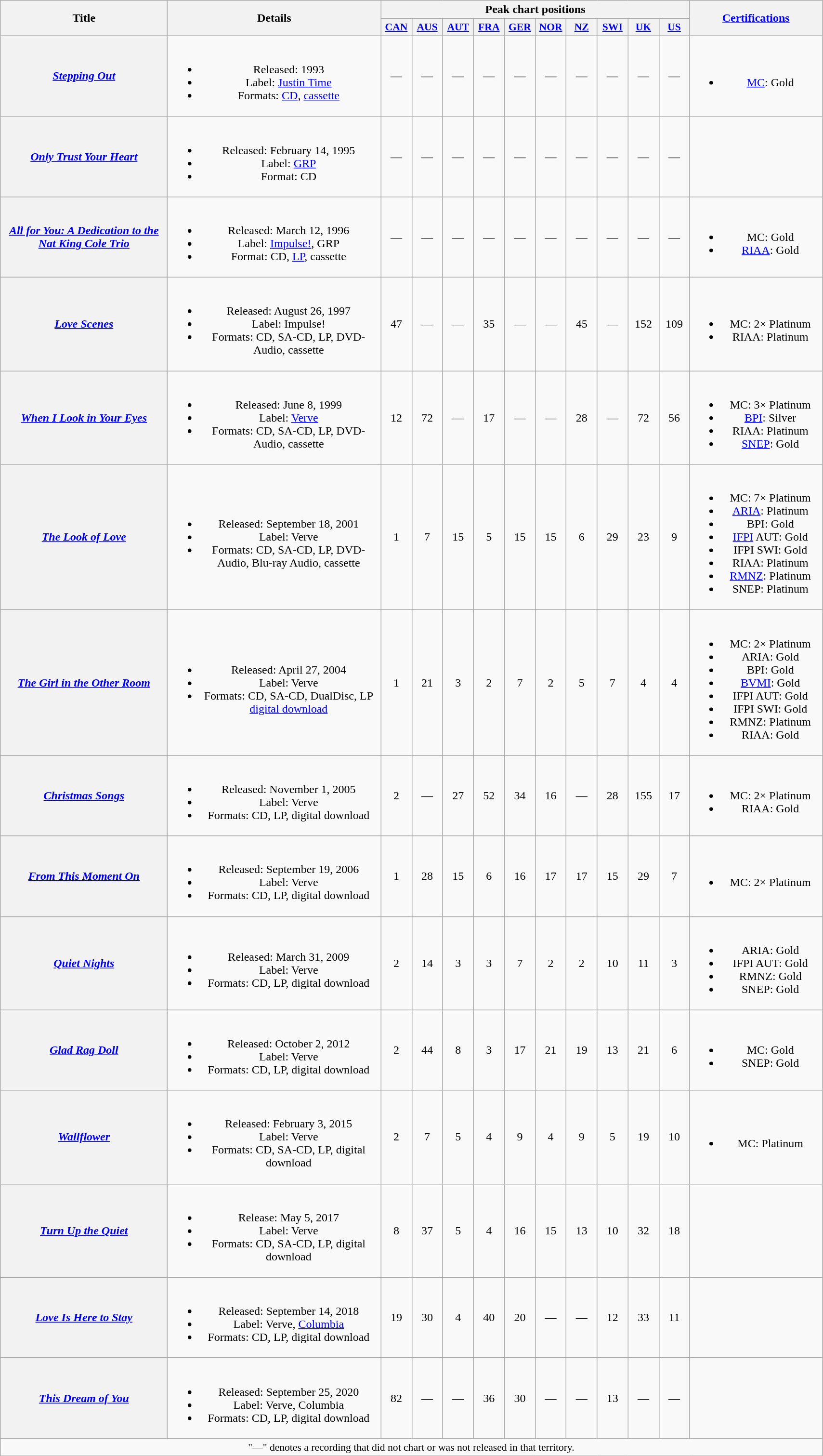<table class="wikitable plainrowheaders" style="text-align:center;">
<tr>
<th scope="col" rowspan="2" style="width:14em;">Title</th>
<th scope="col" rowspan="2" style="width:18em;">Details</th>
<th scope="col" colspan="10">Peak chart positions</th>
<th scope="col" rowspan="2" style="width:11em;"><a href='#'>Certifications</a></th>
</tr>
<tr>
<th scope="col" style="width:2.5em;font-size:90%;"><a href='#'>CAN</a><br></th>
<th scope="col" style="width:2.5em;font-size:90%;"><a href='#'>AUS</a><br></th>
<th scope="col" style="width:2.5em;font-size:90%;"><a href='#'>AUT</a><br></th>
<th scope="col" style="width:2.5em;font-size:90%;"><a href='#'>FRA</a><br></th>
<th scope="col" style="width:2.5em;font-size:90%;"><a href='#'>GER</a><br></th>
<th scope="col" style="width:2.5em;font-size:90%;"><a href='#'>NOR</a><br></th>
<th scope="col" style="width:2.5em;font-size:90%;"><a href='#'>NZ</a><br></th>
<th scope="col" style="width:2.5em;font-size:90%;"><a href='#'>SWI</a><br></th>
<th scope="col" style="width:2.5em;font-size:90%;"><a href='#'>UK</a><br></th>
<th scope="col" style="width:2.5em;font-size:90%;"><a href='#'>US</a><br></th>
</tr>
<tr>
<th scope="row"><em><a href='#'>Stepping Out</a></em></th>
<td><br><ul><li>Released: 1993</li><li>Label: <a href='#'>Justin Time</a></li><li>Formats: <a href='#'>CD</a>, <a href='#'>cassette</a></li></ul></td>
<td>—</td>
<td>—</td>
<td>—</td>
<td>—</td>
<td>—</td>
<td>—</td>
<td>—</td>
<td>—</td>
<td>—</td>
<td>—</td>
<td><br><ul><li><a href='#'>MC</a>: Gold</li></ul></td>
</tr>
<tr>
<th scope="row"><em><a href='#'>Only Trust Your Heart</a></em></th>
<td><br><ul><li>Released: February 14, 1995</li><li>Label: <a href='#'>GRP</a></li><li>Format: CD</li></ul></td>
<td>—</td>
<td>—</td>
<td>—</td>
<td>—</td>
<td>—</td>
<td>—</td>
<td>—</td>
<td>—</td>
<td>—</td>
<td>—</td>
<td></td>
</tr>
<tr>
<th scope="row"><em><a href='#'>All for You: A Dedication to the Nat King Cole Trio</a></em></th>
<td><br><ul><li>Released: March 12, 1996</li><li>Label: <a href='#'>Impulse!</a>, GRP</li><li>Format: CD, <a href='#'>LP</a>, cassette</li></ul></td>
<td>—</td>
<td>—</td>
<td>—</td>
<td>—</td>
<td>—</td>
<td>—</td>
<td>—</td>
<td>—</td>
<td>—</td>
<td>—</td>
<td><br><ul><li>MC: Gold</li><li><a href='#'>RIAA</a>: Gold</li></ul></td>
</tr>
<tr>
<th scope="row"><em><a href='#'>Love Scenes</a></em></th>
<td><br><ul><li>Released: August 26, 1997</li><li>Label: Impulse!</li><li>Formats: CD, SA-CD, LP, DVD-Audio, cassette</li></ul></td>
<td>47</td>
<td>—</td>
<td>—</td>
<td>35</td>
<td>—</td>
<td>—</td>
<td>45</td>
<td>—</td>
<td>152</td>
<td>109</td>
<td><br><ul><li>MC: 2× Platinum</li><li>RIAA: Platinum</li></ul></td>
</tr>
<tr>
<th scope="row"><em><a href='#'>When I Look in Your Eyes</a></em></th>
<td><br><ul><li>Released: June 8, 1999</li><li>Label: <a href='#'>Verve</a></li><li>Formats: CD, SA-CD, LP, DVD-Audio, cassette</li></ul></td>
<td>12</td>
<td>72</td>
<td>—</td>
<td>17</td>
<td>—</td>
<td>—</td>
<td>28</td>
<td>—</td>
<td>72</td>
<td>56</td>
<td><br><ul><li>MC: 3× Platinum</li><li><a href='#'>BPI</a>: Silver</li><li>RIAA: Platinum</li><li><a href='#'>SNEP</a>: Gold</li></ul></td>
</tr>
<tr>
<th scope="row"><em><a href='#'>The Look of Love</a></em></th>
<td><br><ul><li>Released: September 18, 2001</li><li>Label: Verve</li><li>Formats: CD, SA-CD, LP, DVD-Audio, Blu-ray Audio, cassette</li></ul></td>
<td>1</td>
<td>7</td>
<td>15</td>
<td>5</td>
<td>15</td>
<td>15</td>
<td>6</td>
<td>29</td>
<td>23</td>
<td>9</td>
<td><br><ul><li>MC: 7× Platinum</li><li><a href='#'>ARIA</a>: Platinum</li><li>BPI: Gold</li><li><a href='#'>IFPI</a> AUT: Gold</li><li>IFPI SWI: Gold</li><li>RIAA: Platinum</li><li><a href='#'>RMNZ</a>: Platinum</li><li>SNEP: Platinum</li></ul></td>
</tr>
<tr>
<th scope="row"><em><a href='#'>The Girl in the Other Room</a></em></th>
<td><br><ul><li>Released: April 27, 2004</li><li>Label: Verve</li><li>Formats: CD, SA-CD, DualDisc, LP <a href='#'>digital download</a></li></ul></td>
<td>1</td>
<td>21</td>
<td>3</td>
<td>2</td>
<td>7</td>
<td>2</td>
<td>5</td>
<td>7</td>
<td>4</td>
<td>4</td>
<td><br><ul><li>MC: 2× Platinum</li><li>ARIA: Gold</li><li>BPI: Gold</li><li><a href='#'>BVMI</a>: Gold</li><li>IFPI AUT: Gold</li><li>IFPI SWI: Gold</li><li>RMNZ: Platinum</li><li>RIAA: Gold</li></ul></td>
</tr>
<tr>
<th scope="row"><em><a href='#'>Christmas Songs</a></em><br></th>
<td><br><ul><li>Released: November 1, 2005</li><li>Label: Verve</li><li>Formats: CD, LP, digital download</li></ul></td>
<td>2</td>
<td>—</td>
<td>27</td>
<td>52</td>
<td>34</td>
<td>16</td>
<td>—</td>
<td>28</td>
<td>155</td>
<td>17</td>
<td><br><ul><li>MC: 2× Platinum</li><li>RIAA: Gold</li></ul></td>
</tr>
<tr>
<th scope="row"><em><a href='#'>From This Moment On</a></em></th>
<td><br><ul><li>Released: September 19, 2006</li><li>Label: Verve</li><li>Formats: CD, LP, digital download</li></ul></td>
<td>1</td>
<td>28</td>
<td>15</td>
<td>6</td>
<td>16</td>
<td>17</td>
<td>17</td>
<td>15</td>
<td>29</td>
<td>7</td>
<td><br><ul><li>MC: 2× Platinum</li></ul></td>
</tr>
<tr>
<th scope="row"><em><a href='#'>Quiet Nights</a></em></th>
<td><br><ul><li>Released: March 31, 2009</li><li>Label: Verve</li><li>Formats: CD, LP, digital download</li></ul></td>
<td>2</td>
<td>14</td>
<td>3</td>
<td>3</td>
<td>7</td>
<td>2</td>
<td>2</td>
<td>10</td>
<td>11</td>
<td>3</td>
<td><br><ul><li>ARIA: Gold</li><li>IFPI AUT: Gold</li><li>RMNZ: Gold</li><li>SNEP: Gold</li></ul></td>
</tr>
<tr>
<th scope="row"><em><a href='#'>Glad Rag Doll</a></em></th>
<td><br><ul><li>Released: October 2, 2012</li><li>Label: Verve</li><li>Formats: CD, LP, digital download</li></ul></td>
<td>2</td>
<td>44</td>
<td>8</td>
<td>3</td>
<td>17</td>
<td>21</td>
<td>19</td>
<td>13</td>
<td>21</td>
<td>6</td>
<td><br><ul><li>MC: Gold</li><li>SNEP: Gold</li></ul></td>
</tr>
<tr>
<th scope="row"><em><a href='#'>Wallflower</a></em></th>
<td><br><ul><li>Released: February 3, 2015</li><li>Label: Verve</li><li>Formats: CD, SA-CD, LP, digital download</li></ul></td>
<td>2</td>
<td>7</td>
<td>5</td>
<td>4</td>
<td>9</td>
<td>4</td>
<td>9</td>
<td>5</td>
<td>19</td>
<td>10</td>
<td><br><ul><li>MC: Platinum</li></ul></td>
</tr>
<tr>
<th scope="row"><em><a href='#'>Turn Up the Quiet</a></em></th>
<td><br><ul><li>Release: May 5, 2017</li><li>Label: Verve</li><li>Formats: CD, SA-CD, LP, digital download</li></ul></td>
<td>8</td>
<td>37</td>
<td>5</td>
<td>4</td>
<td>16</td>
<td>15</td>
<td>13</td>
<td>10</td>
<td>32</td>
<td>18</td>
<td></td>
</tr>
<tr>
<th scope="row"><em><a href='#'>Love Is Here to Stay</a></em><br></th>
<td><br><ul><li>Released: September 14, 2018</li><li>Label: Verve, <a href='#'>Columbia</a></li><li>Formats: CD, LP, digital download</li></ul></td>
<td>19</td>
<td>30</td>
<td>4</td>
<td>40</td>
<td>20</td>
<td>—</td>
<td>—</td>
<td>12</td>
<td>33</td>
<td>11</td>
<td></td>
</tr>
<tr>
<th scope="row"><em><a href='#'>This Dream of You</a></em></th>
<td><br><ul><li>Released: September 25, 2020</li><li>Label: Verve, Columbia</li><li>Formats: CD, LP, digital download</li></ul></td>
<td>82</td>
<td>—</td>
<td>—</td>
<td>36</td>
<td>30</td>
<td>—</td>
<td>—</td>
<td>13</td>
<td>—</td>
<td>—</td>
<td></td>
</tr>
<tr>
<td colspan="13" style="font-size:90%">"—" denotes a recording that did not chart or was not released in that territory.</td>
</tr>
</table>
